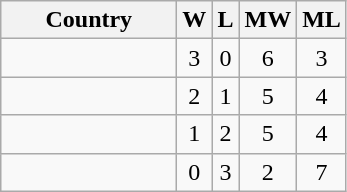<table class="wikitable sortable" style="text-align:center">
<tr>
<th width=110>Country</th>
<th>W</th>
<th>L</th>
<th>MW</th>
<th>ML</th>
</tr>
<tr>
<td align=left><strong></strong></td>
<td>3</td>
<td>0</td>
<td>6</td>
<td>3</td>
</tr>
<tr>
<td align=left></td>
<td>2</td>
<td>1</td>
<td>5</td>
<td>4</td>
</tr>
<tr>
<td align=left></td>
<td>1</td>
<td>2</td>
<td>5</td>
<td>4</td>
</tr>
<tr>
<td align=left></td>
<td>0</td>
<td>3</td>
<td>2</td>
<td>7</td>
</tr>
</table>
